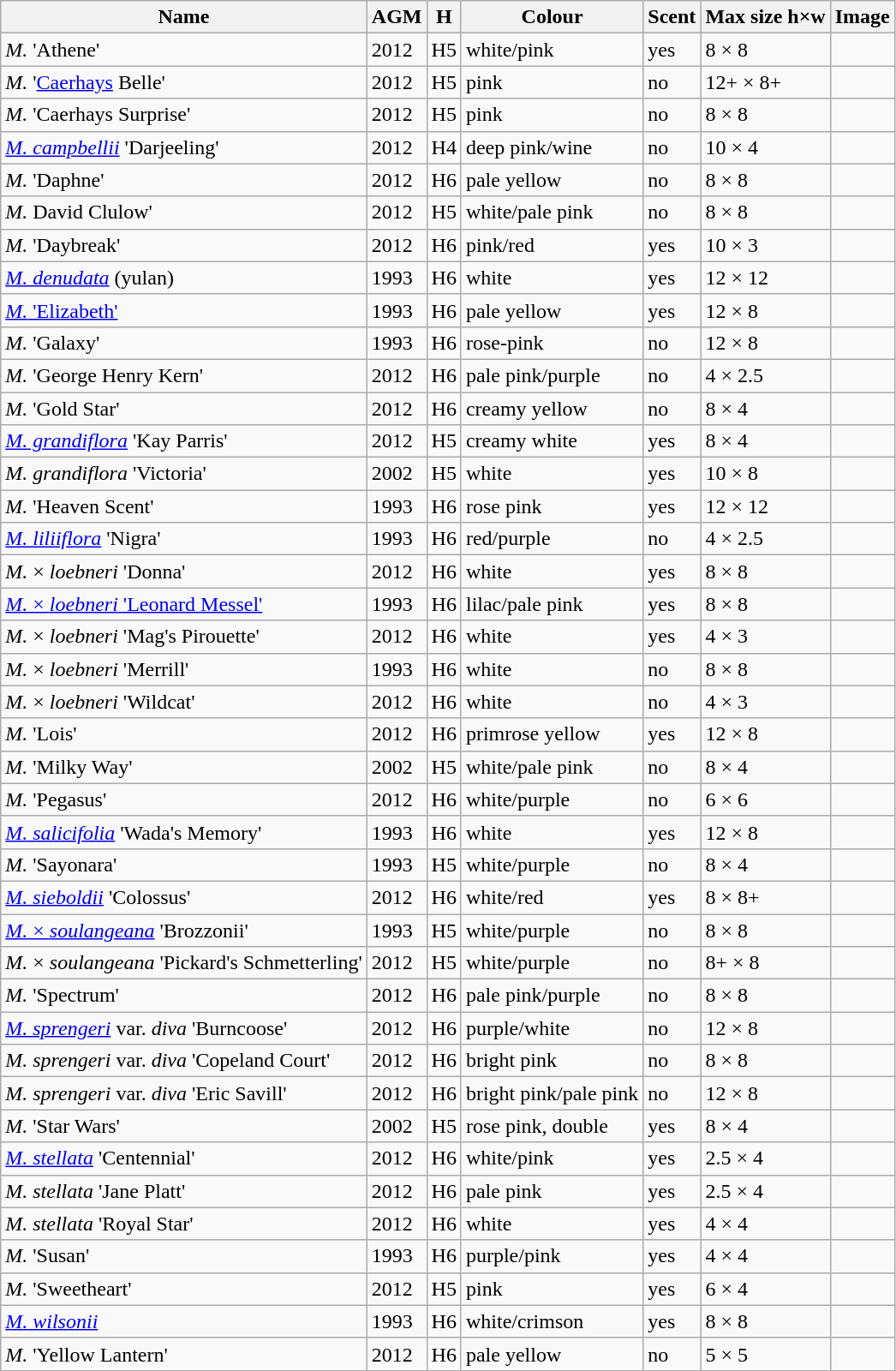<table class="wikitable sortable">
<tr>
<th>Name</th>
<th>AGM</th>
<th>H</th>
<th>Colour</th>
<th>Scent</th>
<th>Max size h×w</th>
<th>Image</th>
</tr>
<tr>
<td><em>M.</em> 'Athene'</td>
<td>2012</td>
<td>H5</td>
<td>white/pink</td>
<td>yes</td>
<td>8 × 8</td>
<td></td>
</tr>
<tr>
<td><em>M.</em> '<a href='#'>Caerhays</a> Belle'</td>
<td>2012</td>
<td>H5</td>
<td>pink</td>
<td>no</td>
<td>12+ × 8+</td>
<td></td>
</tr>
<tr>
<td><em>M.</em> 'Caerhays Surprise'</td>
<td>2012</td>
<td>H5</td>
<td>pink</td>
<td>no</td>
<td>8 × 8</td>
<td></td>
</tr>
<tr>
<td><em><a href='#'>M. campbellii</a></em> 'Darjeeling'</td>
<td>2012</td>
<td>H4</td>
<td>deep pink/wine</td>
<td>no</td>
<td>10 × 4</td>
<td></td>
</tr>
<tr>
<td><em>M.</em> 'Daphne'</td>
<td>2012</td>
<td>H6</td>
<td>pale yellow</td>
<td>no</td>
<td>8 × 8</td>
<td></td>
</tr>
<tr>
<td><em>M.</em> David Clulow'</td>
<td>2012</td>
<td>H5</td>
<td>white/pale pink</td>
<td>no</td>
<td>8 × 8</td>
<td></td>
</tr>
<tr>
<td><em>M.</em> 'Daybreak'</td>
<td>2012</td>
<td>H6</td>
<td>pink/red</td>
<td>yes</td>
<td>10 × 3</td>
<td></td>
</tr>
<tr>
<td><em><a href='#'>M. denudata</a></em> (yulan)</td>
<td>1993</td>
<td>H6</td>
<td>white</td>
<td>yes</td>
<td>12 × 12</td>
<td></td>
</tr>
<tr>
<td><a href='#'><em>M.</em> 'Elizabeth'</a></td>
<td>1993</td>
<td>H6</td>
<td>pale yellow</td>
<td>yes</td>
<td>12 × 8</td>
<td></td>
</tr>
<tr>
<td><em>M.</em> 'Galaxy'</td>
<td>1993</td>
<td>H6</td>
<td>rose-pink</td>
<td>no</td>
<td>12 × 8</td>
<td></td>
</tr>
<tr>
<td><em>M.</em> 'George Henry Kern'</td>
<td>2012</td>
<td>H6</td>
<td>pale pink/purple</td>
<td>no</td>
<td>4 × 2.5</td>
<td></td>
</tr>
<tr>
<td><em>M.</em> 'Gold Star'</td>
<td>2012</td>
<td>H6</td>
<td>creamy yellow</td>
<td>no</td>
<td>8 × 4</td>
<td></td>
</tr>
<tr>
<td><em><a href='#'>M. grandiflora</a></em> 'Kay Parris'</td>
<td>2012</td>
<td>H5</td>
<td>creamy white</td>
<td>yes</td>
<td>8 × 4</td>
<td></td>
</tr>
<tr>
<td><em>M. grandiflora</em> 'Victoria'</td>
<td>2002</td>
<td>H5</td>
<td>white</td>
<td>yes</td>
<td>10 × 8</td>
<td></td>
</tr>
<tr>
<td><em>M.</em> 'Heaven Scent'</td>
<td>1993</td>
<td>H6</td>
<td>rose pink</td>
<td>yes</td>
<td>12 × 12</td>
<td></td>
</tr>
<tr>
<td><em><a href='#'>M. liliiflora</a></em> 'Nigra'</td>
<td>1993</td>
<td>H6</td>
<td>red/purple</td>
<td>no</td>
<td>4 × 2.5</td>
<td></td>
</tr>
<tr>
<td><em>M.</em> × <em>loebneri</em> 'Donna'</td>
<td>2012</td>
<td>H6</td>
<td>white</td>
<td>yes</td>
<td>8 × 8</td>
<td></td>
</tr>
<tr>
<td><a href='#'><em>M.</em> × <em>loebneri</em> 'Leonard Messel'</a></td>
<td>1993</td>
<td>H6</td>
<td>lilac/pale pink</td>
<td>yes</td>
<td>8 × 8</td>
<td></td>
</tr>
<tr>
<td><em>M.</em> × <em>loebneri</em>  'Mag's Pirouette'</td>
<td>2012</td>
<td>H6</td>
<td>white</td>
<td>yes</td>
<td>4 × 3</td>
<td></td>
</tr>
<tr>
<td><em>M.</em> × <em>loebneri</em> 'Merrill'</td>
<td>1993</td>
<td>H6</td>
<td>white</td>
<td>no</td>
<td>8 × 8</td>
<td></td>
</tr>
<tr>
<td><em>M.</em> × <em>loebneri</em> 'Wildcat'</td>
<td>2012</td>
<td>H6</td>
<td>white</td>
<td>no</td>
<td>4 × 3</td>
<td></td>
</tr>
<tr>
<td><em>M.</em> 'Lois'</td>
<td>2012</td>
<td>H6</td>
<td>primrose yellow</td>
<td>yes</td>
<td>12 × 8</td>
<td></td>
</tr>
<tr>
<td><em>M.</em> 'Milky Way'</td>
<td>2002</td>
<td>H5</td>
<td>white/pale pink</td>
<td>no</td>
<td>8 × 4</td>
<td></td>
</tr>
<tr>
<td><em>M.</em> 'Pegasus'</td>
<td>2012</td>
<td>H6</td>
<td>white/purple</td>
<td>no</td>
<td>6 × 6</td>
<td></td>
</tr>
<tr>
<td><em><a href='#'>M. salicifolia</a></em> 'Wada's Memory'</td>
<td>1993</td>
<td>H6</td>
<td>white</td>
<td>yes</td>
<td>12 × 8</td>
<td></td>
</tr>
<tr>
<td><em>M.</em> 'Sayonara'</td>
<td>1993</td>
<td>H5</td>
<td>white/purple</td>
<td>no</td>
<td>8 × 4</td>
<td></td>
</tr>
<tr>
<td><em><a href='#'>M. sieboldii</a></em> 'Colossus'</td>
<td>2012</td>
<td>H6</td>
<td>white/red</td>
<td>yes</td>
<td>8 × 8+</td>
<td></td>
</tr>
<tr>
<td><a href='#'><em>M.</em> × <em>soulangeana</em></a> 'Brozzonii'</td>
<td>1993</td>
<td>H5</td>
<td>white/purple</td>
<td>no</td>
<td>8 × 8</td>
<td></td>
</tr>
<tr>
<td><em>M.</em> × <em>soulangeana</em> 'Pickard's Schmetterling'</td>
<td>2012</td>
<td>H5</td>
<td>white/purple</td>
<td>no</td>
<td>8+ × 8</td>
<td></td>
</tr>
<tr>
<td><em>M.</em> 'Spectrum'</td>
<td>2012</td>
<td>H6</td>
<td>pale pink/purple</td>
<td>no</td>
<td>8 × 8</td>
<td></td>
</tr>
<tr>
<td><a href='#'><em>M. sprengeri</em></a> var. <em>diva</em> 'Burncoose'</td>
<td>2012</td>
<td>H6</td>
<td>purple/white</td>
<td>no</td>
<td>12 × 8</td>
<td></td>
</tr>
<tr>
<td><em>M. sprengeri</em> var. <em>diva</em> 'Copeland Court'</td>
<td>2012</td>
<td>H6</td>
<td>bright pink</td>
<td>no</td>
<td>8 × 8</td>
<td></td>
</tr>
<tr>
<td><em>M. sprengeri</em> var. <em>diva</em> 'Eric Savill'</td>
<td>2012</td>
<td>H6</td>
<td>bright pink/pale pink</td>
<td>no</td>
<td>12 × 8</td>
<td></td>
</tr>
<tr>
<td><em>M.</em> 'Star Wars'</td>
<td>2002</td>
<td>H5</td>
<td>rose pink, double</td>
<td>yes</td>
<td>8 × 4</td>
<td></td>
</tr>
<tr>
<td><em><a href='#'>M. stellata</a></em> 'Centennial'</td>
<td>2012</td>
<td>H6</td>
<td>white/pink</td>
<td>yes</td>
<td>2.5 × 4</td>
<td></td>
</tr>
<tr>
<td><em>M. stellata</em> 'Jane Platt'</td>
<td>2012</td>
<td>H6</td>
<td>pale pink</td>
<td>yes</td>
<td>2.5 × 4</td>
<td></td>
</tr>
<tr>
<td><em>M. stellata</em> 'Royal Star'</td>
<td>2012</td>
<td>H6</td>
<td>white</td>
<td>yes</td>
<td>4 × 4</td>
<td></td>
</tr>
<tr>
<td><em>M.</em> 'Susan'</td>
<td>1993</td>
<td>H6</td>
<td>purple/pink</td>
<td>yes</td>
<td>4 × 4</td>
<td></td>
</tr>
<tr>
<td><em>M.</em> 'Sweetheart'</td>
<td>2012</td>
<td>H5</td>
<td>pink</td>
<td>yes</td>
<td>6 × 4</td>
<td></td>
</tr>
<tr>
<td><em><a href='#'>M. wilsonii</a></em></td>
<td>1993</td>
<td>H6</td>
<td>white/crimson</td>
<td>yes</td>
<td>8 × 8</td>
<td></td>
</tr>
<tr>
<td><em>M.</em> 'Yellow Lantern'</td>
<td>2012</td>
<td>H6</td>
<td>pale yellow</td>
<td>no</td>
<td>5 × 5</td>
<td></td>
</tr>
</table>
